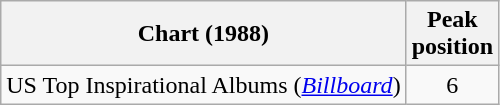<table class="wikitable">
<tr>
<th>Chart (1988)</th>
<th>Peak<br>position</th>
</tr>
<tr>
<td>US Top Inspirational Albums (<em><a href='#'>Billboard</a></em>)</td>
<td style="text-align:center;">6</td>
</tr>
</table>
